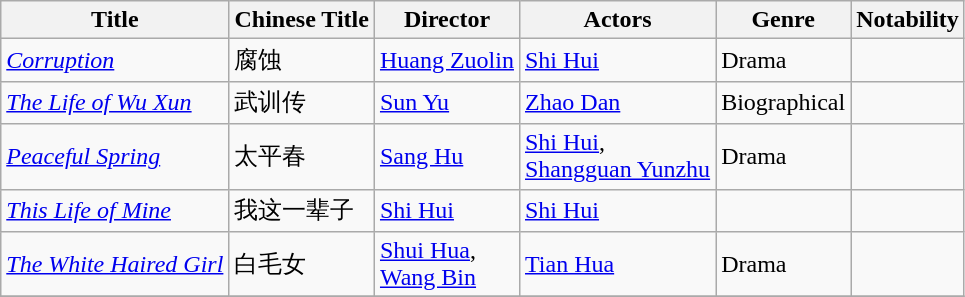<table class="wikitable">
<tr>
<th>Title</th>
<th>Chinese Title</th>
<th>Director</th>
<th>Actors</th>
<th>Genre</th>
<th>Notability</th>
</tr>
<tr>
<td><em><a href='#'>Corruption</a></em></td>
<td>腐蚀</td>
<td><a href='#'>Huang Zuolin</a></td>
<td><a href='#'>Shi Hui</a></td>
<td>Drama</td>
<td></td>
</tr>
<tr>
<td><em><a href='#'>The Life of Wu Xun</a></em></td>
<td>武训传</td>
<td><a href='#'>Sun Yu</a></td>
<td><a href='#'>Zhao Dan</a></td>
<td>Biographical</td>
<td></td>
</tr>
<tr>
<td><em><a href='#'>Peaceful Spring</a></em></td>
<td>太平春</td>
<td><a href='#'>Sang Hu</a></td>
<td><a href='#'>Shi Hui</a>,<br><a href='#'>Shangguan Yunzhu</a></td>
<td>Drama</td>
<td></td>
</tr>
<tr>
<td><em><a href='#'>This Life of Mine</a></em></td>
<td>我这一辈子</td>
<td><a href='#'>Shi Hui</a></td>
<td><a href='#'>Shi Hui</a></td>
<td></td>
<td></td>
</tr>
<tr>
<td><em><a href='#'>The White Haired Girl</a></em></td>
<td>白毛女</td>
<td><a href='#'>Shui Hua</a>,<br><a href='#'>Wang Bin</a></td>
<td><a href='#'>Tian Hua</a></td>
<td>Drama</td>
<td></td>
</tr>
<tr>
</tr>
</table>
